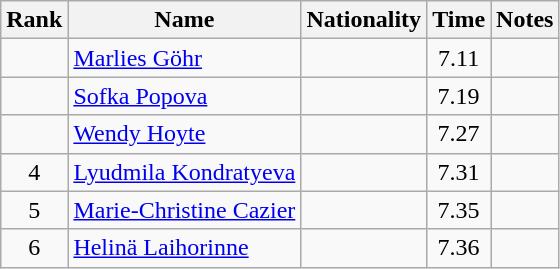<table class="wikitable sortable" style="text-align:center">
<tr>
<th>Rank</th>
<th>Name</th>
<th>Nationality</th>
<th>Time</th>
<th>Notes</th>
</tr>
<tr>
<td></td>
<td align="left"><a href='#'>Marlies Göhr</a></td>
<td align=left></td>
<td>7.11</td>
<td></td>
</tr>
<tr>
<td></td>
<td align="left"><a href='#'>Sofka Popova</a></td>
<td align=left></td>
<td>7.19</td>
<td></td>
</tr>
<tr>
<td></td>
<td align="left"><a href='#'>Wendy Hoyte</a></td>
<td align=left></td>
<td>7.27</td>
<td></td>
</tr>
<tr>
<td>4</td>
<td align="left"><a href='#'>Lyudmila Kondratyeva</a></td>
<td align=left></td>
<td>7.31</td>
<td></td>
</tr>
<tr>
<td>5</td>
<td align="left"><a href='#'>Marie-Christine Cazier</a></td>
<td align=left></td>
<td>7.35</td>
<td></td>
</tr>
<tr>
<td>6</td>
<td align="left"><a href='#'>Helinä Laihorinne</a></td>
<td align=left></td>
<td>7.36</td>
<td></td>
</tr>
</table>
